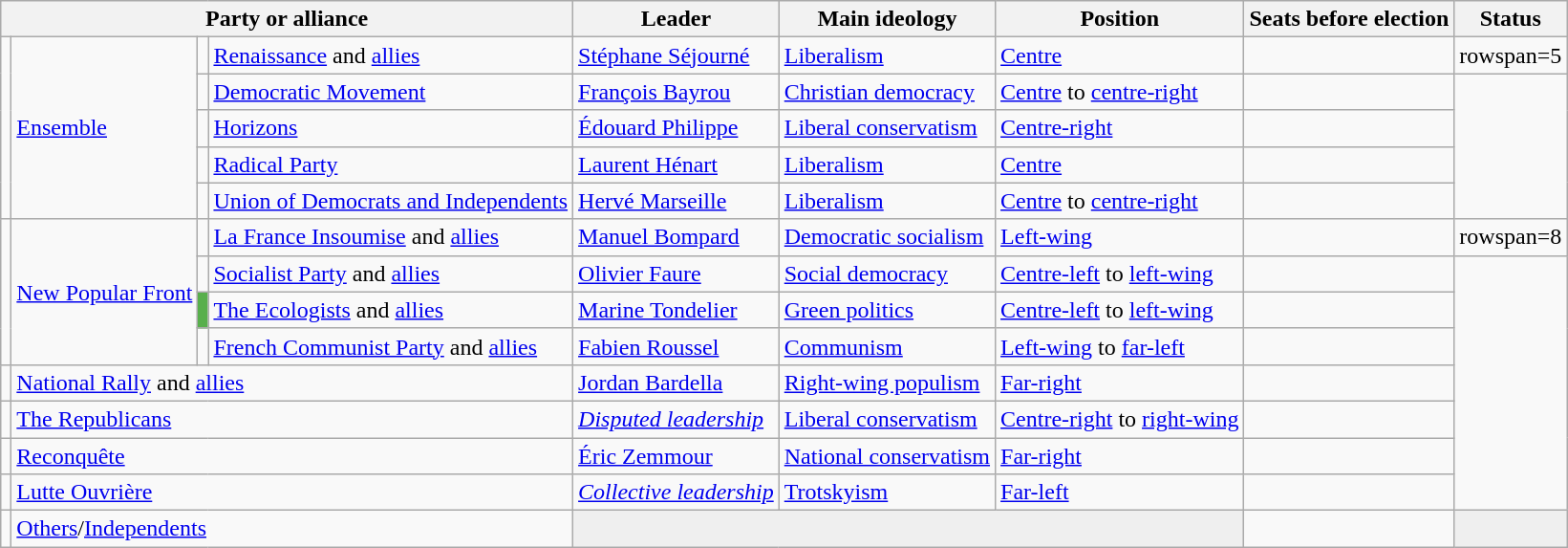<table class="wikitable nowrap">
<tr>
<th colspan=4>Party or alliance</th>
<th>Leader</th>
<th>Main ideology</th>
<th>Position</th>
<th>Seats before election</th>
<th>Status</th>
</tr>
<tr>
<td rowspan=5 style=background:></td>
<td rowspan=5><a href='#'>Ensemble</a></td>
<td style=background:></td>
<td><a href='#'>Renaissance</a> and <a href='#'>allies</a></td>
<td><a href='#'>Stéphane Séjourné</a></td>
<td><a href='#'>Liberalism</a></td>
<td><a href='#'>Centre</a></td>
<td></td>
<td>rowspan=5 </td>
</tr>
<tr>
<td style=background:></td>
<td><a href='#'>Democratic Movement</a></td>
<td><a href='#'>François Bayrou</a></td>
<td><a href='#'>Christian democracy</a></td>
<td><a href='#'>Centre</a> to <a href='#'>centre-right</a></td>
<td></td>
</tr>
<tr>
<td style=background:></td>
<td><a href='#'>Horizons</a></td>
<td><a href='#'>Édouard Philippe</a></td>
<td><a href='#'>Liberal conservatism</a></td>
<td><a href='#'>Centre-right</a></td>
<td></td>
</tr>
<tr>
<td style=background:></td>
<td><a href='#'>Radical Party</a></td>
<td><a href='#'>Laurent Hénart</a></td>
<td><a href='#'>Liberalism</a></td>
<td><a href='#'>Centre</a></td>
<td></td>
</tr>
<tr>
<td style=background:></td>
<td><a href='#'>Union of Democrats and Independents</a></td>
<td><a href='#'>Hervé Marseille</a></td>
<td><a href='#'>Liberalism</a></td>
<td><a href='#'>Centre</a> to <a href='#'>centre-right</a></td>
<td></td>
</tr>
<tr>
<td rowspan=4 style=background:></td>
<td rowspan=4><a href='#'>New Popular Front</a></td>
<td style=background:></td>
<td><a href='#'>La France Insoumise</a> and <a href='#'>allies</a></td>
<td><a href='#'>Manuel Bompard</a></td>
<td><a href='#'>Democratic socialism</a></td>
<td><a href='#'>Left-wing</a></td>
<td></td>
<td>rowspan=8 </td>
</tr>
<tr>
<td style=background:></td>
<td><a href='#'>Socialist Party</a> and <a href='#'>allies</a></td>
<td><a href='#'>Olivier Faure</a></td>
<td><a href='#'>Social democracy</a></td>
<td><a href='#'>Centre-left</a> to <a href='#'>left-wing</a></td>
<td></td>
</tr>
<tr>
<td style=background:#58AF4C></td>
<td><a href='#'>The Ecologists</a> and <a href='#'>allies</a></td>
<td><a href='#'>Marine Tondelier</a></td>
<td><a href='#'>Green politics</a></td>
<td><a href='#'>Centre-left</a> to <a href='#'>left-wing</a></td>
<td></td>
</tr>
<tr>
<td style=background:></td>
<td><a href='#'>French Communist Party</a> and <a href='#'>allies</a></td>
<td><a href='#'>Fabien Roussel</a></td>
<td><a href='#'>Communism</a></td>
<td><a href='#'>Left-wing</a> to <a href='#'>far-left</a></td>
<td></td>
</tr>
<tr>
<td style=background:></td>
<td colspan=3><a href='#'>National Rally</a> and <a href='#'>allies</a></td>
<td><a href='#'>Jordan Bardella</a></td>
<td><a href='#'>Right-wing populism</a></td>
<td><a href='#'>Far-right</a></td>
<td></td>
</tr>
<tr>
<td style=background:></td>
<td colspan=3><a href='#'>The Republicans</a></td>
<td><em><a href='#'>Disputed leadership</a></em></td>
<td><a href='#'>Liberal conservatism</a></td>
<td><a href='#'>Centre-right</a> to <a href='#'>right-wing</a></td>
<td></td>
</tr>
<tr>
<td style=background:></td>
<td colspan=3><a href='#'>Reconquête</a></td>
<td><a href='#'>Éric Zemmour</a></td>
<td><a href='#'>National conservatism</a></td>
<td><a href='#'>Far-right</a></td>
<td></td>
</tr>
<tr>
<td style=background:></td>
<td colspan=3><a href='#'>Lutte Ouvrière</a></td>
<td><em><a href='#'>Collective leadership</a></em></td>
<td><a href='#'>Trotskyism</a></td>
<td><a href='#'>Far-left</a></td>
<td></td>
</tr>
<tr>
<td style=background:></td>
<td colspan=3><a href='#'>Others</a>/<a href='#'>Independents</a></td>
<td colspan=3 style=background:#efefef;text-align:center></td>
<td></td>
<td style=background:#efefef;text-align:center></td>
</tr>
</table>
